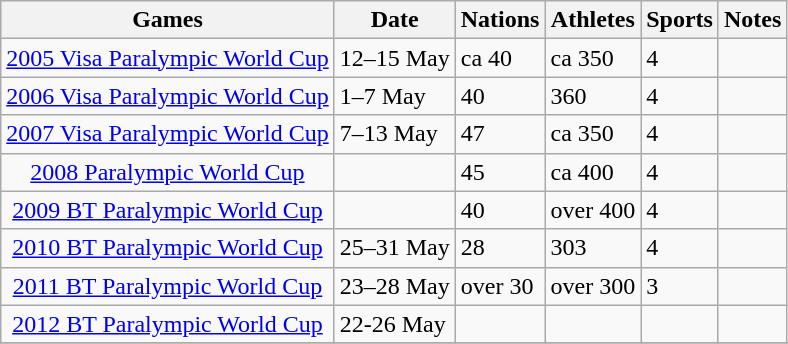<table class="wikitable">
<tr>
<th>Games</th>
<th>Date</th>
<th>Nations</th>
<th>Athletes</th>
<th>Sports</th>
<th>Notes</th>
</tr>
<tr>
<td align="center"><a href='#'>2005 Visa Paralympic World Cup</a></td>
<td>12–15 May</td>
<td>ca 40</td>
<td>ca 350</td>
<td>4</td>
<td></td>
</tr>
<tr>
<td align="center"><a href='#'>2006 Visa Paralympic World Cup</a></td>
<td>1–7 May</td>
<td>40</td>
<td>360</td>
<td>4</td>
<td></td>
</tr>
<tr>
<td align="center"><a href='#'>2007 Visa Paralympic World Cup</a></td>
<td>7–13 May</td>
<td>47</td>
<td>ca 350</td>
<td>4</td>
<td></td>
</tr>
<tr>
<td align="center"><a href='#'>2008 Paralympic World Cup</a></td>
<td></td>
<td>45</td>
<td>ca 400</td>
<td>4</td>
<td></td>
</tr>
<tr>
<td align="center"><a href='#'>2009 BT Paralympic World Cup</a></td>
<td></td>
<td>40</td>
<td>over 400</td>
<td>4</td>
<td></td>
</tr>
<tr>
<td align="center"><a href='#'>2010 BT Paralympic World Cup</a></td>
<td>25–31 May</td>
<td>28</td>
<td>303</td>
<td>4</td>
<td></td>
</tr>
<tr>
<td align="center"><a href='#'>2011 BT Paralympic World Cup</a></td>
<td>23–28 May</td>
<td>over 30</td>
<td>over 300</td>
<td>3</td>
<td></td>
</tr>
<tr>
<td align="center"><a href='#'>2012 BT Paralympic World Cup</a></td>
<td>22-26 May</td>
<td></td>
<td></td>
<td></td>
<td></td>
</tr>
<tr>
</tr>
</table>
